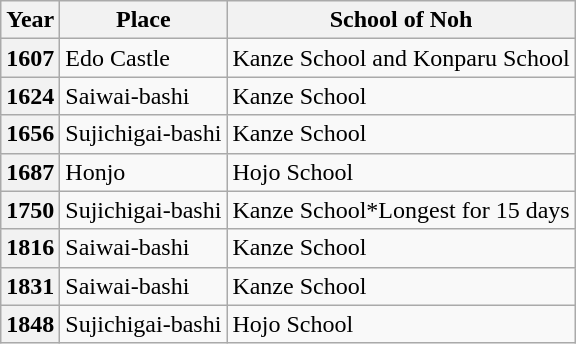<table class="wikitable">
<tr>
<th>Year</th>
<th>Place</th>
<th>School of Noh</th>
</tr>
<tr>
<th>1607</th>
<td>Edo Castle</td>
<td>Kanze School and Konparu School</td>
</tr>
<tr>
<th>1624</th>
<td>Saiwai-bashi</td>
<td>Kanze School</td>
</tr>
<tr>
<th>1656</th>
<td>Sujichigai-bashi</td>
<td>Kanze School</td>
</tr>
<tr>
<th>1687</th>
<td>Honjo</td>
<td>Hojo School</td>
</tr>
<tr>
<th>1750</th>
<td>Sujichigai-bashi</td>
<td>Kanze School*Longest for 15 days</td>
</tr>
<tr>
<th>1816</th>
<td>Saiwai-bashi</td>
<td>Kanze School</td>
</tr>
<tr>
<th>1831</th>
<td>Saiwai-bashi</td>
<td>Kanze School</td>
</tr>
<tr>
<th>1848</th>
<td>Sujichigai-bashi</td>
<td>Hojo School</td>
</tr>
</table>
